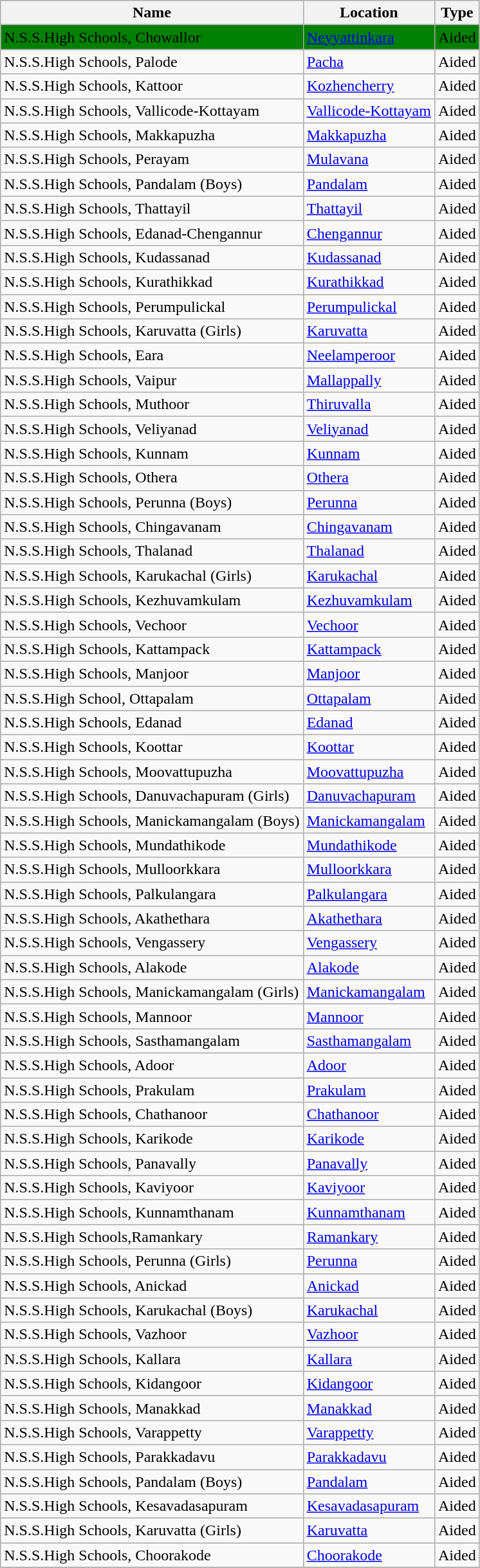<table class="wikitable sortable">
<tr>
<th>Name</th>
<th>Location</th>
<th>Type</th>
</tr>
<tr style="background:green;"|>
<td>N.S.S.High Schools, Chowallor</td>
<td><a href='#'>Neyyattinkara</a></td>
<td>Aided</td>
</tr>
<tr>
<td>N.S.S.High Schools, Palode</td>
<td><a href='#'>Pacha</a></td>
<td>Aided</td>
</tr>
<tr>
<td>N.S.S.High Schools, Kattoor</td>
<td><a href='#'>Kozhencherry</a></td>
<td>Aided</td>
</tr>
<tr>
<td>N.S.S.High Schools, Vallicode-Kottayam</td>
<td><a href='#'>Vallicode-Kottayam</a></td>
<td>Aided</td>
</tr>
<tr>
<td>N.S.S.High Schools, Makkapuzha</td>
<td><a href='#'>Makkapuzha</a></td>
<td>Aided</td>
</tr>
<tr>
<td>N.S.S.High Schools, Perayam</td>
<td><a href='#'>Mulavana</a></td>
<td>Aided</td>
</tr>
<tr>
<td>N.S.S.High Schools, Pandalam (Boys)</td>
<td><a href='#'>Pandalam</a></td>
<td>Aided</td>
</tr>
<tr>
<td>N.S.S.High Schools, Thattayil</td>
<td><a href='#'>Thattayil</a></td>
<td>Aided</td>
</tr>
<tr>
<td>N.S.S.High Schools, Edanad-Chengannur</td>
<td><a href='#'>Chengannur</a></td>
<td>Aided</td>
</tr>
<tr>
<td>N.S.S.High Schools, Kudassanad</td>
<td><a href='#'>Kudassanad</a></td>
<td>Aided</td>
</tr>
<tr>
<td>N.S.S.High Schools, Kurathikkad</td>
<td><a href='#'>Kurathikkad</a></td>
<td>Aided</td>
</tr>
<tr>
<td>N.S.S.High Schools, Perumpulickal</td>
<td><a href='#'>Perumpulickal</a></td>
<td>Aided</td>
</tr>
<tr>
<td>N.S.S.High Schools, Karuvatta (Girls)</td>
<td><a href='#'>Karuvatta</a></td>
<td>Aided</td>
</tr>
<tr>
<td>N.S.S.High Schools, Eara</td>
<td><a href='#'>Neelamperoor</a></td>
<td>Aided</td>
</tr>
<tr>
<td>N.S.S.High Schools, Vaipur</td>
<td><a href='#'>Mallappally</a></td>
<td>Aided</td>
</tr>
<tr>
<td>N.S.S.High Schools, Muthoor</td>
<td><a href='#'>Thiruvalla</a></td>
<td>Aided</td>
</tr>
<tr>
<td>N.S.S.High Schools, Veliyanad</td>
<td><a href='#'>Veliyanad</a></td>
<td>Aided</td>
</tr>
<tr>
<td>N.S.S.High Schools, Kunnam</td>
<td><a href='#'>Kunnam</a></td>
<td>Aided</td>
</tr>
<tr>
<td>N.S.S.High Schools, Othera</td>
<td><a href='#'>Othera</a></td>
<td>Aided</td>
</tr>
<tr>
<td>N.S.S.High Schools, Perunna (Boys)</td>
<td><a href='#'>Perunna</a></td>
<td>Aided</td>
</tr>
<tr>
<td>N.S.S.High Schools, Chingavanam</td>
<td><a href='#'>Chingavanam</a></td>
<td>Aided</td>
</tr>
<tr>
<td>N.S.S.High Schools, Thalanad</td>
<td><a href='#'>Thalanad</a></td>
<td>Aided</td>
</tr>
<tr>
<td>N.S.S.High Schools, Karukachal (Girls)</td>
<td><a href='#'>Karukachal</a></td>
<td>Aided</td>
</tr>
<tr>
<td>N.S.S.High Schools, Kezhuvamkulam</td>
<td><a href='#'>Kezhuvamkulam</a></td>
<td>Aided</td>
</tr>
<tr>
<td>N.S.S.High Schools, Vechoor</td>
<td><a href='#'>Vechoor</a></td>
<td>Aided</td>
</tr>
<tr>
<td>N.S.S.High Schools, Kattampack</td>
<td><a href='#'>Kattampack</a></td>
<td>Aided</td>
</tr>
<tr>
<td>N.S.S.High Schools, Manjoor</td>
<td><a href='#'>Manjoor</a></td>
<td>Aided</td>
</tr>
<tr>
<td>N.S.S.High School, Ottapalam</td>
<td><a href='#'>Ottapalam</a></td>
<td>Aided</td>
</tr>
<tr>
<td>N.S.S.High Schools, Edanad</td>
<td><a href='#'>Edanad</a></td>
<td>Aided</td>
</tr>
<tr>
<td>N.S.S.High Schools, Koottar</td>
<td><a href='#'>Koottar</a></td>
<td>Aided</td>
</tr>
<tr>
<td>N.S.S.High Schools, Moovattupuzha</td>
<td><a href='#'>Moovattupuzha</a></td>
<td>Aided</td>
</tr>
<tr>
<td>N.S.S.High Schools, Danuvachapuram (Girls)</td>
<td><a href='#'>Danuvachapuram</a></td>
<td>Aided</td>
</tr>
<tr>
<td>N.S.S.High Schools, Manickamangalam (Boys)</td>
<td><a href='#'>Manickamangalam</a></td>
<td>Aided</td>
</tr>
<tr>
<td>N.S.S.High Schools, Mundathikode</td>
<td><a href='#'>Mundathikode</a></td>
<td>Aided</td>
</tr>
<tr>
<td>N.S.S.High Schools, Mulloorkkara</td>
<td><a href='#'>Mulloorkkara</a></td>
<td>Aided</td>
</tr>
<tr>
<td>N.S.S.High Schools, Palkulangara</td>
<td><a href='#'>Palkulangara</a></td>
<td>Aided</td>
</tr>
<tr>
<td>N.S.S.High Schools, Akathethara</td>
<td><a href='#'>Akathethara</a></td>
<td>Aided</td>
</tr>
<tr>
<td>N.S.S.High Schools, Vengassery</td>
<td><a href='#'>Vengassery</a></td>
<td>Aided</td>
</tr>
<tr>
<td>N.S.S.High Schools, Alakode</td>
<td><a href='#'>Alakode</a></td>
<td>Aided</td>
</tr>
<tr>
<td>N.S.S.High Schools, Manickamangalam (Girls)</td>
<td><a href='#'>Manickamangalam</a></td>
<td>Aided</td>
</tr>
<tr>
<td>N.S.S.High Schools, Mannoor</td>
<td><a href='#'>Mannoor</a></td>
<td>Aided</td>
</tr>
<tr>
<td>N.S.S.High Schools, Sasthamangalam</td>
<td><a href='#'>Sasthamangalam</a></td>
<td>Aided</td>
</tr>
<tr>
<td>N.S.S.High Schools, Adoor</td>
<td><a href='#'>Adoor</a></td>
<td>Aided</td>
</tr>
<tr>
<td>N.S.S.High Schools, Prakulam</td>
<td><a href='#'>Prakulam</a></td>
<td>Aided</td>
</tr>
<tr>
<td>N.S.S.High Schools, Chathanoor</td>
<td><a href='#'>Chathanoor</a></td>
<td>Aided</td>
</tr>
<tr>
<td>N.S.S.High Schools, Karikode</td>
<td><a href='#'>Karikode</a></td>
<td>Aided</td>
</tr>
<tr>
<td>N.S.S.High Schools, Panavally</td>
<td><a href='#'>Panavally</a></td>
<td>Aided</td>
</tr>
<tr>
<td>N.S.S.High Schools, Kaviyoor</td>
<td><a href='#'>Kaviyoor</a></td>
<td>Aided</td>
</tr>
<tr>
<td>N.S.S.High Schools, Kunnamthanam</td>
<td><a href='#'>Kunnamthanam</a></td>
<td>Aided</td>
</tr>
<tr>
<td>N.S.S.High Schools,Ramankary</td>
<td><a href='#'>Ramankary</a></td>
<td>Aided</td>
</tr>
<tr>
<td>N.S.S.High Schools, Perunna (Girls)</td>
<td><a href='#'>Perunna</a></td>
<td>Aided</td>
</tr>
<tr>
<td>N.S.S.High Schools, Anickad</td>
<td><a href='#'>Anickad</a></td>
<td>Aided</td>
</tr>
<tr>
<td>N.S.S.High Schools, Karukachal (Boys)</td>
<td><a href='#'>Karukachal</a></td>
<td>Aided</td>
</tr>
<tr>
<td>N.S.S.High Schools, Vazhoor</td>
<td><a href='#'>Vazhoor</a></td>
<td>Aided</td>
</tr>
<tr>
<td>N.S.S.High Schools, Kallara</td>
<td><a href='#'>Kallara</a></td>
<td>Aided</td>
</tr>
<tr>
<td>N.S.S.High Schools, Kidangoor</td>
<td><a href='#'>Kidangoor</a></td>
<td>Aided</td>
</tr>
<tr>
<td>N.S.S.High Schools, Manakkad</td>
<td><a href='#'>Manakkad</a></td>
<td>Aided</td>
</tr>
<tr>
<td>N.S.S.High Schools, Varappetty</td>
<td><a href='#'>Varappetty</a></td>
<td>Aided</td>
</tr>
<tr>
<td>N.S.S.High Schools, Parakkadavu</td>
<td><a href='#'>Parakkadavu</a></td>
<td>Aided</td>
</tr>
<tr>
<td>N.S.S.High Schools, Pandalam (Boys)</td>
<td><a href='#'>Pandalam</a></td>
<td>Aided</td>
</tr>
<tr>
<td>N.S.S.High Schools, Kesavadasapuram</td>
<td><a href='#'>Kesavadasapuram</a></td>
<td>Aided</td>
</tr>
<tr>
<td>N.S.S.High Schools, Karuvatta (Girls)</td>
<td><a href='#'>Karuvatta</a></td>
<td>Aided</td>
</tr>
<tr>
<td>N.S.S.High Schools, Choorakode</td>
<td><a href='#'>Choorakode</a></td>
<td>Aided</td>
</tr>
<tr>
</tr>
</table>
